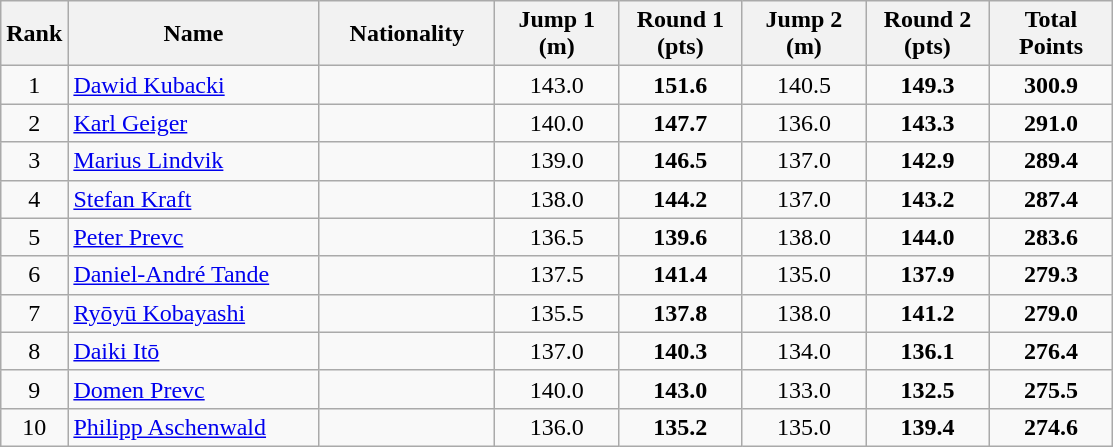<table class="wikitable sortable" style="text-align: center;">
<tr>
<th align=center>Rank</th>
<th width=160>Name</th>
<th width=110>Nationality</th>
<th width=75>Jump 1 (m)</th>
<th width=75>Round 1 (pts)</th>
<th width=75>Jump 2 (m)</th>
<th width=75>Round 2 (pts)</th>
<th width=75>Total Points</th>
</tr>
<tr>
<td>1</td>
<td align=left><a href='#'>Dawid Kubacki</a></td>
<td align=left></td>
<td>143.0</td>
<td><strong>151.6</strong></td>
<td>140.5</td>
<td><strong>149.3</strong></td>
<td><strong>300.9</strong></td>
</tr>
<tr>
<td>2</td>
<td align=left><a href='#'>Karl Geiger</a></td>
<td align=left></td>
<td>140.0</td>
<td><strong>147.7</strong></td>
<td>136.0</td>
<td><strong>143.3</strong></td>
<td><strong>291.0</strong></td>
</tr>
<tr>
<td>3</td>
<td align=left><a href='#'>Marius Lindvik</a></td>
<td align=left></td>
<td>139.0</td>
<td><strong>146.5</strong></td>
<td>137.0</td>
<td><strong>142.9</strong></td>
<td><strong>289.4</strong></td>
</tr>
<tr>
<td>4</td>
<td align=left><a href='#'>Stefan Kraft</a></td>
<td align=left></td>
<td>138.0</td>
<td><strong>144.2</strong></td>
<td>137.0</td>
<td><strong>143.2</strong></td>
<td><strong>287.4</strong></td>
</tr>
<tr>
<td>5</td>
<td align=left><a href='#'>Peter Prevc</a></td>
<td align=left></td>
<td>136.5</td>
<td><strong>139.6</strong></td>
<td>138.0</td>
<td><strong>144.0</strong></td>
<td><strong>283.6</strong></td>
</tr>
<tr>
<td>6</td>
<td align=left><a href='#'>Daniel-André Tande</a></td>
<td align=left></td>
<td>137.5</td>
<td><strong>141.4</strong></td>
<td>135.0</td>
<td><strong>137.9</strong></td>
<td><strong>279.3</strong></td>
</tr>
<tr>
<td>7</td>
<td align=left><a href='#'>Ryōyū Kobayashi</a></td>
<td align=left></td>
<td>135.5</td>
<td><strong>137.8</strong></td>
<td>138.0</td>
<td><strong>141.2</strong></td>
<td><strong>279.0</strong></td>
</tr>
<tr>
<td>8</td>
<td align=left><a href='#'>Daiki Itō</a></td>
<td align=left></td>
<td>137.0</td>
<td><strong>140.3</strong></td>
<td>134.0</td>
<td><strong>136.1</strong></td>
<td><strong>276.4</strong></td>
</tr>
<tr>
<td>9</td>
<td align=left><a href='#'>Domen Prevc</a></td>
<td align=left></td>
<td>140.0</td>
<td><strong>143.0</strong></td>
<td>133.0</td>
<td><strong>132.5</strong></td>
<td><strong>275.5</strong></td>
</tr>
<tr>
<td>10</td>
<td align=left><a href='#'>Philipp Aschenwald</a></td>
<td align=left></td>
<td>136.0</td>
<td><strong>135.2</strong></td>
<td>135.0</td>
<td><strong>139.4</strong></td>
<td><strong>274.6</strong></td>
</tr>
</table>
